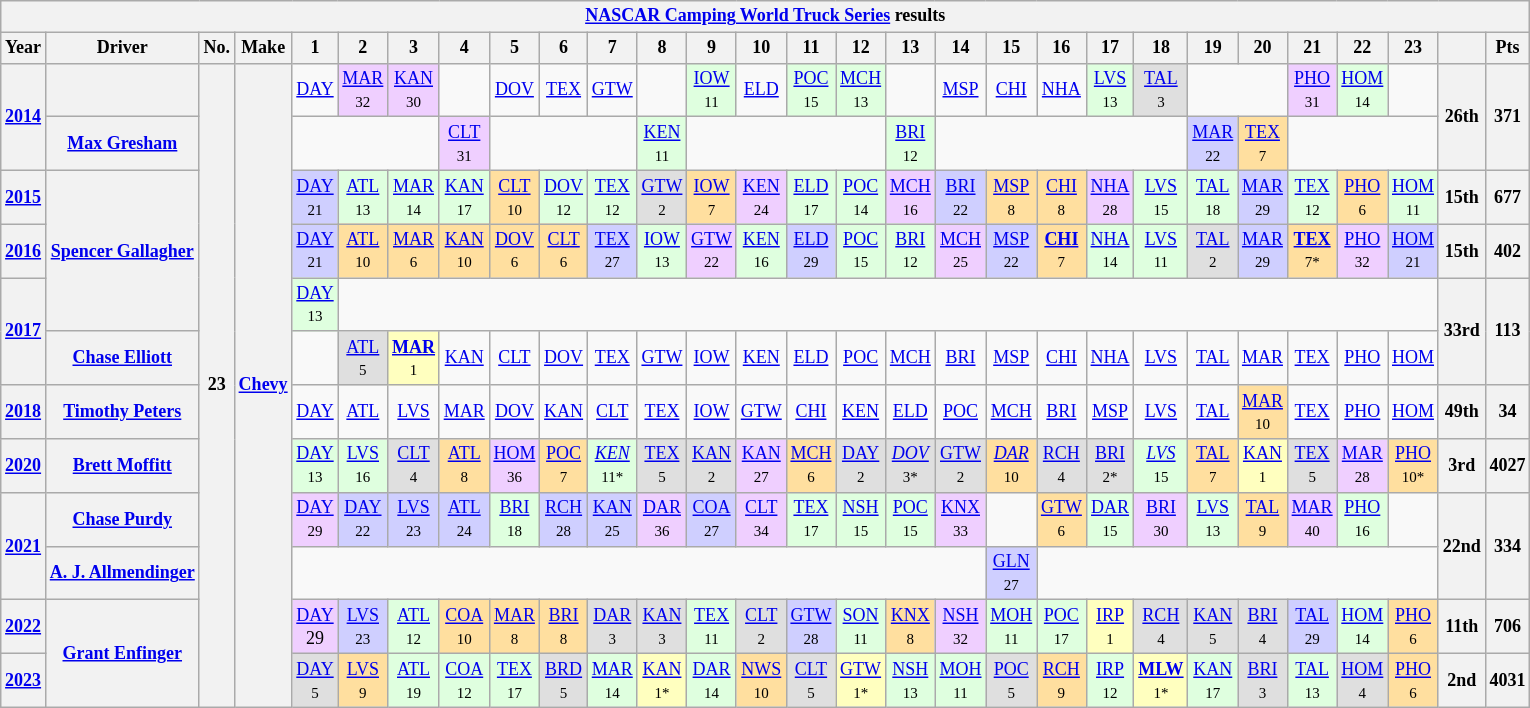<table class="wikitable mw-collapsible mw-collapsed" style="text-align:center; font-size:75%">
<tr>
<th colspan="45"><a href='#'>NASCAR Camping World Truck Series</a> results</th>
</tr>
<tr>
<th>Year</th>
<th>Driver</th>
<th>No.</th>
<th>Make</th>
<th>1</th>
<th>2</th>
<th>3</th>
<th>4</th>
<th>5</th>
<th>6</th>
<th>7</th>
<th>8</th>
<th>9</th>
<th>10</th>
<th>11</th>
<th>12</th>
<th>13</th>
<th>14</th>
<th>15</th>
<th>16</th>
<th>17</th>
<th>18</th>
<th>19</th>
<th>20</th>
<th>21</th>
<th>22</th>
<th>23</th>
<th></th>
<th>Pts</th>
</tr>
<tr>
<th rowspan=2><a href='#'>2014</a></th>
<th></th>
<th rowspan=12>23</th>
<th rowspan=12><a href='#'>Chevy</a></th>
<td><a href='#'>DAY</a></td>
<td style="background:#EFCFFF;"><a href='#'>MAR</a><br><small>32</small></td>
<td style="background:#EFCFFF;"><a href='#'>KAN</a><br><small>30</small></td>
<td colspan=1></td>
<td><a href='#'>DOV</a></td>
<td><a href='#'>TEX</a></td>
<td><a href='#'>GTW</a></td>
<td colspan=1></td>
<td style="background:#DFFFDF;"><a href='#'>IOW</a><br><small>11</small></td>
<td><a href='#'>ELD</a></td>
<td style="background:#DFFFDF;"><a href='#'>POC</a><br><small>15</small></td>
<td style="background:#DFFFDF;"><a href='#'>MCH</a><br><small>13</small></td>
<td colspan=1></td>
<td><a href='#'>MSP</a></td>
<td><a href='#'>CHI</a></td>
<td><a href='#'>NHA</a></td>
<td style="background:#DFFFDF;"><a href='#'>LVS</a><br><small>13</small></td>
<td style="background:#DFDFDF;"><a href='#'>TAL</a><br><small>3</small></td>
<td colspan=2></td>
<td style="background:#EFCFFF;"><a href='#'>PHO</a><br><small>31</small></td>
<td style="background:#DFFFDF;"><a href='#'>HOM</a><br><small>14</small></td>
<td></td>
<th rowspan=2>26th</th>
<th rowspan=2>371</th>
</tr>
<tr>
<th><a href='#'>Max Gresham</a></th>
<td colspan=3></td>
<td style="background:#EFCFFF;"><a href='#'>CLT</a><br><small>31</small></td>
<td colspan=3></td>
<td style="background:#DFFFDF;"><a href='#'>KEN</a><br><small>11</small></td>
<td colspan=4></td>
<td style="background:#DFFFDF;"><a href='#'>BRI</a><br><small>12</small></td>
<td colspan=5></td>
<td style="background:#CFCFFF;"><a href='#'>MAR</a><br><small>22</small></td>
<td style="background:#FFDF9F;"><a href='#'>TEX</a><br><small>7</small></td>
<td colspan=3></td>
</tr>
<tr>
<th><a href='#'>2015</a></th>
<th Rowspan=3><a href='#'>Spencer Gallagher</a></th>
<td style="background:#CFCFFF;"><a href='#'>DAY</a><br><small>21</small></td>
<td style="background:#DFFFDF;"><a href='#'>ATL</a><br><small>13</small></td>
<td style="background:#DFFFDF;"><a href='#'>MAR</a><br><small>14</small></td>
<td style="background:#DFFFDF;"><a href='#'>KAN</a><br><small>17</small></td>
<td style="background:#FFDF9F;"><a href='#'>CLT</a><br><small>10</small></td>
<td style="background:#DFFFDF;"><a href='#'>DOV</a><br><small>12</small></td>
<td style="background:#DFFFDF;"><a href='#'>TEX</a><br><small>12</small></td>
<td style="background:#DFDFDF;"><a href='#'>GTW</a><br><small>2</small></td>
<td style="background:#FFDF9F;"><a href='#'>IOW</a><br><small>7</small></td>
<td style="background:#EFCFFF;"><a href='#'>KEN</a><br><small>24</small></td>
<td style="background:#DFFFDF;"><a href='#'>ELD</a><br><small>17</small></td>
<td style="background:#DFFFDF;"><a href='#'>POC</a><br><small>14</small></td>
<td style="background:#EFCFFF;"><a href='#'>MCH</a><br><small>16</small></td>
<td style="background:#CFCFFF;"><a href='#'>BRI</a><br><small>22</small></td>
<td style="background:#FFDF9F;"><a href='#'>MSP</a><br><small>8</small></td>
<td style="background:#FFDF9F;"><a href='#'>CHI</a><br><small>8</small></td>
<td style="background:#EFCFFF;"><a href='#'>NHA</a><br><small>28</small></td>
<td style="background:#DFFFDF;"><a href='#'>LVS</a><br><small>15</small></td>
<td style="background:#DFFFDF;"><a href='#'>TAL</a><br><small>18</small></td>
<td style="background:#CFCFFF;"><a href='#'>MAR</a><br><small>29</small></td>
<td style="background:#DFFFDF;"><a href='#'>TEX</a><br><small>12</small></td>
<td style="background:#FFDF9F;"><a href='#'>PHO</a><br><small>6</small></td>
<td style="background:#DFFFDF;"><a href='#'>HOM</a><br><small>11</small></td>
<th>15th</th>
<th>677</th>
</tr>
<tr>
<th><a href='#'>2016</a></th>
<td style="background:#CFCFFF;"><a href='#'>DAY</a><br><small>21</small></td>
<td style="background:#FFDF9F;"><a href='#'>ATL</a><br><small>10</small></td>
<td style="background:#FFDF9F;"><a href='#'>MAR</a><br><small>6</small></td>
<td style="background:#FFDF9F;"><a href='#'>KAN</a><br><small>10</small></td>
<td style="background:#FFDF9F;"><a href='#'>DOV</a><br><small>6</small></td>
<td style="background:#FFDF9F;"><a href='#'>CLT</a><br><small>6</small></td>
<td style="background:#CFCFFF;"><a href='#'>TEX</a><br><small>27</small></td>
<td style="background:#DFFFDF;"><a href='#'>IOW</a><br><small>13</small></td>
<td style="background:#EFCFFF;"><a href='#'>GTW</a><br><small>22</small></td>
<td style="background:#DFFFDF;"><a href='#'>KEN</a><br><small>16</small></td>
<td style="background:#CFCFFF;"><a href='#'>ELD</a><br><small>29</small></td>
<td style="background:#DFFFDF;"><a href='#'>POC</a><br><small>15</small></td>
<td style="background:#DFFFDF;"><a href='#'>BRI</a><br><small>12</small></td>
<td style="background:#EFCFFF;"><a href='#'>MCH</a><br><small>25</small></td>
<td style="background:#CFCFFF;"><a href='#'>MSP</a><br><small>22</small></td>
<td style="background:#FFDF9F;"><strong><a href='#'>CHI</a></strong><br><small>7</small></td>
<td style="background:#DFFFDF;"><a href='#'>NHA</a><br><small>14</small></td>
<td style="background:#DFFFDF;"><a href='#'>LVS</a><br><small>11</small></td>
<td style="background:#DFDFDF;"><a href='#'>TAL</a><br><small>2</small></td>
<td style="background:#CFCFFF;"><a href='#'>MAR</a><br><small>29</small></td>
<td style="background:#FFDF9F;"><strong><a href='#'>TEX</a></strong><br><small>7*</small></td>
<td style="background:#EFCFFF;"><a href='#'>PHO</a><br><small>32</small></td>
<td style="background:#CFCFFF;"><a href='#'>HOM</a><br><small>21</small></td>
<th>15th</th>
<th>402</th>
</tr>
<tr>
<th rowspan=2><a href='#'>2017</a></th>
<td style="background:#DFFFDF;"><a href='#'>DAY</a><br><small>13</small></td>
<td colspan=22></td>
<th rowspan=2>33rd</th>
<th rowspan=2>113</th>
</tr>
<tr>
<th><a href='#'>Chase Elliott</a></th>
<td></td>
<td style="background:#DFDFDF;"><a href='#'>ATL</a><br><small>5</small></td>
<td style="background:#FFFFBF;"><strong><a href='#'>MAR</a></strong><br><small>1</small></td>
<td><a href='#'>KAN</a></td>
<td><a href='#'>CLT</a></td>
<td><a href='#'>DOV</a></td>
<td><a href='#'>TEX</a></td>
<td><a href='#'>GTW</a></td>
<td><a href='#'>IOW</a></td>
<td><a href='#'>KEN</a></td>
<td><a href='#'>ELD</a></td>
<td><a href='#'>POC</a></td>
<td><a href='#'>MCH</a></td>
<td><a href='#'>BRI</a></td>
<td><a href='#'>MSP</a></td>
<td><a href='#'>CHI</a></td>
<td><a href='#'>NHA</a></td>
<td><a href='#'>LVS</a></td>
<td><a href='#'>TAL</a></td>
<td><a href='#'>MAR</a></td>
<td><a href='#'>TEX</a></td>
<td><a href='#'>PHO</a></td>
<td><a href='#'>HOM</a></td>
</tr>
<tr>
<th><a href='#'>2018</a></th>
<th><a href='#'>Timothy Peters</a></th>
<td><a href='#'>DAY</a></td>
<td><a href='#'>ATL</a></td>
<td><a href='#'>LVS</a></td>
<td><a href='#'>MAR</a></td>
<td><a href='#'>DOV</a></td>
<td><a href='#'>KAN</a></td>
<td><a href='#'>CLT</a></td>
<td><a href='#'>TEX</a></td>
<td><a href='#'>IOW</a></td>
<td><a href='#'>GTW</a></td>
<td><a href='#'>CHI</a></td>
<td><a href='#'>KEN</a></td>
<td><a href='#'>ELD</a></td>
<td><a href='#'>POC</a></td>
<td><a href='#'>MCH</a></td>
<td><a href='#'>BRI</a></td>
<td><a href='#'>MSP</a></td>
<td><a href='#'>LVS</a></td>
<td><a href='#'>TAL</a></td>
<td style="background:#FFDF9F;"><a href='#'>MAR</a><br><small>10</small></td>
<td><a href='#'>TEX</a></td>
<td><a href='#'>PHO</a></td>
<td><a href='#'>HOM</a></td>
<th>49th</th>
<th>34</th>
</tr>
<tr>
<th><a href='#'>2020</a></th>
<th><a href='#'>Brett Moffitt</a></th>
<td style="background:#DFFFDF;"><a href='#'>DAY</a><br><small>13</small></td>
<td style="background:#DFFFDF;"><a href='#'>LVS</a><br><small>16</small></td>
<td style="background:#DFDFDF;"><a href='#'>CLT</a><br><small>4</small></td>
<td style="background:#FFDF9F;"><a href='#'>ATL</a><br><small>8</small></td>
<td style="background:#EFCFFF;"><a href='#'>HOM</a><br><small>36</small></td>
<td style="background:#FFDF9F;"><a href='#'>POC</a><br><small>7</small></td>
<td style="background:#DFFFDF;"><em><a href='#'>KEN</a></em><br><small>11*</small></td>
<td style="background:#DFDFDF;"><a href='#'>TEX</a><br><small>5</small></td>
<td style="background:#DFDFDF;"><a href='#'>KAN</a><br><small>2</small></td>
<td style="background:#EFCFFF;"><a href='#'>KAN</a><br><small>27</small></td>
<td style="background:#FFDF9F;"><a href='#'>MCH</a><br><small>6</small></td>
<td style="background:#DFDFDF;"><a href='#'>DAY</a><br><small>2</small></td>
<td style="background:#DFDFDF;"><em><a href='#'>DOV</a></em><br><small>3*</small></td>
<td style="background:#DFDFDF;"><a href='#'>GTW</a><br><small>2</small></td>
<td style="background:#FFDF9F;"><em><a href='#'>DAR</a></em><br><small>10</small></td>
<td style="background:#DFDFDF;"><a href='#'>RCH</a><br><small>4</small></td>
<td style="background:#DFDFDF;"><a href='#'>BRI</a><br><small>2*</small></td>
<td style="background:#DFFFDF;"><em><a href='#'>LVS</a></em><br><small>15</small></td>
<td style="background:#FFDF9F;"><a href='#'>TAL</a><br><small>7</small></td>
<td style="background:#FFFFBF;"><a href='#'>KAN</a><br><small>1</small></td>
<td style="background:#DFDFDF;"><a href='#'>TEX</a><br><small>5</small></td>
<td style="background:#EFCFFF;"><a href='#'>MAR</a><br><small>28</small></td>
<td style="background:#FFDF9F;"><a href='#'>PHO</a><br><small>10*</small></td>
<th>3rd</th>
<th>4027</th>
</tr>
<tr>
<th Rowspan=2><a href='#'>2021</a></th>
<th><a href='#'>Chase Purdy</a></th>
<td style="background:#EFCFFF;"><a href='#'>DAY</a><br><small>29</small></td>
<td style="background:#CFCFFF;"><a href='#'>DAY</a><br><small>22</small></td>
<td style="background:#CFCFFF;"><a href='#'>LVS</a><br><small>23</small></td>
<td style="background:#CFCFFF;"><a href='#'>ATL</a><br><small>24</small></td>
<td style="background:#DFFFDF;"><a href='#'>BRI</a><br><small>18</small></td>
<td style="background:#CFCFFF;"><a href='#'>RCH</a><br><small>28</small></td>
<td style="background:#CFCFFF;"><a href='#'>KAN</a><br><small>25</small></td>
<td style="background:#EFCFFF;"><a href='#'>DAR</a><br><small>36</small></td>
<td style="background:#CFCFFF;"><a href='#'>COA</a><br><small>27</small></td>
<td style="background:#EFCFFF;"><a href='#'>CLT</a><br><small>34</small></td>
<td style="background:#DFFFDF;"><a href='#'>TEX</a><br><small>17</small></td>
<td style="background:#DFFFDF;"><a href='#'>NSH</a><br><small>15</small></td>
<td style="background:#DFFFDF;"><a href='#'>POC</a><br><small>15</small></td>
<td style="background:#EFCFFF;"><a href='#'>KNX</a><br><small>33</small></td>
<td colspan=1></td>
<td style="background:#FFDF9F;"><a href='#'>GTW</a><br><small>6</small></td>
<td style="background:#DFFFDF;"><a href='#'>DAR</a><br><small>15</small></td>
<td style="background:#EFCFFF;"><a href='#'>BRI</a><br><small>30</small></td>
<td style="background:#DFFFDF;"><a href='#'>LVS</a><br><small>13</small></td>
<td style="background:#FFDF9F;"><a href='#'>TAL</a><br><small>9</small></td>
<td style="background:#EFCFFF;"><a href='#'>MAR</a><br><small>40</small></td>
<td style="background:#DFFFDF;"><a href='#'>PHO</a><br><small>16</small></td>
<td></td>
<th Rowspan=2>22nd</th>
<th Rowspan=2>334</th>
</tr>
<tr>
<th><a href='#'>A. J. Allmendinger</a></th>
<td colspan=14></td>
<td style="background:#CFCFFF;"><a href='#'>GLN</a><br><small>27</small></td>
<td colspan=8></td>
</tr>
<tr>
<th><a href='#'>2022</a></th>
<th rowspan=2><a href='#'>Grant Enfinger</a></th>
<td style="background:#EFCFFF;"><a href='#'>DAY</a><br>29<small></small></td>
<td style="background:#CFCFFF;"><a href='#'>LVS</a><br><small>23</small></td>
<td style="background:#DFFFDF;"><a href='#'>ATL</a><br><small>12</small></td>
<td style="background:#FFDF9F;"><a href='#'>COA</a><br><small>10</small></td>
<td style="background:#FFDF9F;"><a href='#'>MAR</a><br><small>8</small></td>
<td style="background:#FFDF9F;"><a href='#'>BRI</a><br><small>8</small></td>
<td style="background:#DFDFDF;"><a href='#'>DAR</a><br><small>3</small></td>
<td style="background:#DFDFDF;"><a href='#'>KAN</a><br><small>3</small></td>
<td style="background:#DFFFDF;"><a href='#'>TEX</a><br><small>11</small></td>
<td style="background:#DFDFDF;"><a href='#'>CLT</a><br><small>2</small></td>
<td style="background:#CFCFFF;"><a href='#'>GTW</a><br><small>28</small></td>
<td style="background:#DFFFDF;"><a href='#'>SON</a><br><small>11</small></td>
<td style="background:#FFDF9F;"><a href='#'>KNX</a><br><small>8</small></td>
<td style="background:#EFCFFF;"><a href='#'>NSH</a><br><small>32</small></td>
<td style="background:#DFFFDF;"><a href='#'>MOH</a><br><small>11</small></td>
<td style="background:#DFFFDF;"><a href='#'>POC</a><br><small>17</small></td>
<td style="background:#FFFFBF;"><a href='#'>IRP</a><br><small>1</small></td>
<td style="background:#DFDFDF;"><a href='#'>RCH</a><br><small>4</small></td>
<td style="background:#DFDFDF;"><a href='#'>KAN</a><br><small>5</small></td>
<td style="background:#DFDFDF;"><a href='#'>BRI</a><br><small>4</small></td>
<td style="background:#CFCFFF;"><a href='#'>TAL</a><br><small>29</small></td>
<td style="background:#DFFFDF;"><a href='#'>HOM</a><br><small>14</small></td>
<td style="background:#FFDF9F;"><a href='#'>PHO</a><br><small>6</small></td>
<th>11th</th>
<th>706</th>
</tr>
<tr>
<th><a href='#'>2023</a></th>
<td style="background:#DFDFDF;"><a href='#'>DAY</a><br><small>5</small></td>
<td style="background:#FFDF9F;"><a href='#'>LVS</a><br><small>9</small></td>
<td style="background:#DFFFDF;"><a href='#'>ATL</a><br><small>19</small></td>
<td style="background:#DFFFDF;"><a href='#'>COA</a><br><small>12</small></td>
<td style="background:#DFFFDF;"><a href='#'>TEX</a><br><small>17</small></td>
<td style="background:#DFDFDF;"><a href='#'>BRD</a><br><small>5</small></td>
<td style="background:#DFFFDF;"><a href='#'>MAR</a><br><small>14</small></td>
<td style="background:#FFFFBF;"><a href='#'>KAN</a><br><small>1*</small></td>
<td style="background:#DFFFDF;"><a href='#'>DAR</a><br><small>14</small></td>
<td style="background:#FFDF9F;"><a href='#'>NWS</a><br><small>10</small></td>
<td style="background:#DFDFDF;"><a href='#'>CLT</a><br><small>5</small></td>
<td style="background:#FFFFBF;"><a href='#'>GTW</a><br><small>1*</small></td>
<td style="background:#DFFFDF;"><a href='#'>NSH</a><br><small>13</small></td>
<td style="background:#DFFFDF;"><a href='#'>MOH</a><br><small>11</small></td>
<td style="background:#DFDFDF;"><a href='#'>POC</a><br><small>5</small></td>
<td style="background:#FFDF9F;"><a href='#'>RCH</a><br><small>9</small></td>
<td style="background:#DFFFDF;"><a href='#'>IRP</a><br><small>12</small></td>
<td style="background:#FFFFBF;"><strong><a href='#'>MLW</a></strong><br><small>1*</small></td>
<td style="background:#DFFFDF;"><a href='#'>KAN</a><br><small>17</small></td>
<td style="background:#DFDFDF;"><a href='#'>BRI</a><br><small>3</small></td>
<td style="background:#DFFFDF;"><a href='#'>TAL</a><br><small>13</small></td>
<td style="background:#DFDFDF;"><a href='#'>HOM</a><br><small>4</small></td>
<td style="background:#FFDF9F;"><a href='#'>PHO</a><br><small>6</small></td>
<th>2nd</th>
<th>4031</th>
</tr>
</table>
